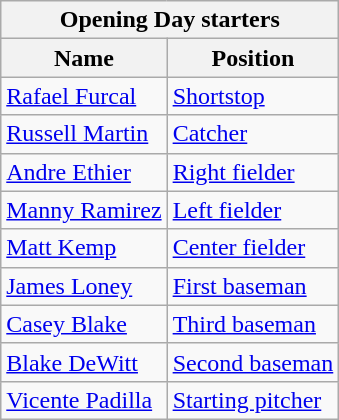<table class="wikitable" style="text-align:left">
<tr>
<th colspan="2">Opening Day starters</th>
</tr>
<tr>
<th>Name</th>
<th>Position</th>
</tr>
<tr>
<td><a href='#'>Rafael Furcal</a></td>
<td><a href='#'>Shortstop</a></td>
</tr>
<tr>
<td><a href='#'>Russell Martin</a></td>
<td><a href='#'>Catcher</a></td>
</tr>
<tr>
<td><a href='#'>Andre Ethier</a></td>
<td><a href='#'>Right fielder</a></td>
</tr>
<tr>
<td><a href='#'>Manny Ramirez</a></td>
<td><a href='#'>Left fielder</a></td>
</tr>
<tr>
<td><a href='#'>Matt Kemp</a></td>
<td><a href='#'>Center fielder</a></td>
</tr>
<tr>
<td><a href='#'>James Loney</a></td>
<td><a href='#'>First baseman</a></td>
</tr>
<tr>
<td><a href='#'>Casey Blake</a></td>
<td><a href='#'>Third baseman</a></td>
</tr>
<tr>
<td><a href='#'>Blake DeWitt</a></td>
<td><a href='#'>Second baseman</a></td>
</tr>
<tr>
<td><a href='#'>Vicente Padilla</a></td>
<td><a href='#'>Starting pitcher</a></td>
</tr>
</table>
